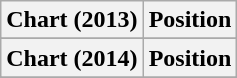<table class="wikitable sortable plainrowheaders" style="text-align:center">
<tr>
<th scope="col">Chart (2013)</th>
<th scope="col">Position</th>
</tr>
<tr>
</tr>
<tr>
<th scope="col">Chart (2014)</th>
<th scope="col">Position</th>
</tr>
<tr>
</tr>
<tr>
</tr>
<tr>
</tr>
<tr>
</tr>
</table>
